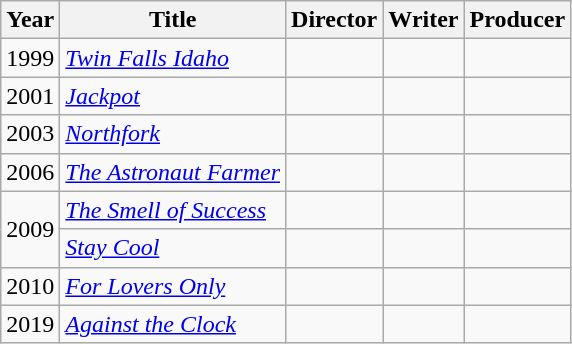<table class="wikitable">
<tr>
<th>Year</th>
<th>Title</th>
<th>Director</th>
<th>Writer</th>
<th>Producer</th>
</tr>
<tr>
<td>1999</td>
<td><em><a href='#'>Twin Falls Idaho</a></em></td>
<td></td>
<td></td>
<td></td>
</tr>
<tr>
<td>2001</td>
<td><em><a href='#'>Jackpot</a></em></td>
<td></td>
<td></td>
<td></td>
</tr>
<tr>
<td>2003</td>
<td><em><a href='#'>Northfork</a></em></td>
<td></td>
<td></td>
<td></td>
</tr>
<tr>
<td>2006</td>
<td><em><a href='#'>The Astronaut Farmer</a></em></td>
<td></td>
<td></td>
<td></td>
</tr>
<tr>
<td rowspan=2>2009</td>
<td><em><a href='#'>The Smell of Success</a></em></td>
<td></td>
<td></td>
<td></td>
</tr>
<tr>
<td><em><a href='#'>Stay Cool</a></em></td>
<td></td>
<td></td>
<td></td>
</tr>
<tr>
<td>2010</td>
<td><em><a href='#'>For Lovers Only</a></em></td>
<td></td>
<td></td>
<td></td>
</tr>
<tr>
<td>2019</td>
<td><em><a href='#'>Against the Clock</a></em></td>
<td></td>
<td></td>
<td></td>
</tr>
</table>
